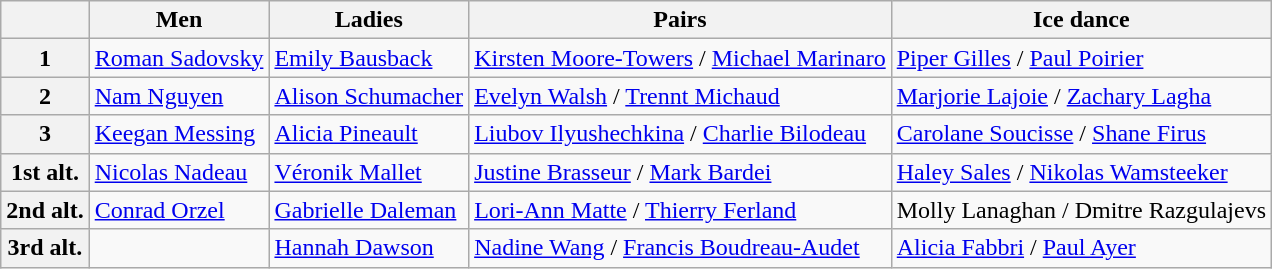<table class="wikitable">
<tr>
<th></th>
<th>Men</th>
<th>Ladies</th>
<th>Pairs</th>
<th>Ice dance</th>
</tr>
<tr>
<th>1</th>
<td><a href='#'>Roman Sadovsky</a></td>
<td><a href='#'>Emily Bausback</a></td>
<td><a href='#'>Kirsten Moore-Towers</a> / <a href='#'>Michael Marinaro</a></td>
<td><a href='#'>Piper Gilles</a> / <a href='#'>Paul Poirier</a></td>
</tr>
<tr>
<th>2</th>
<td><a href='#'>Nam Nguyen</a></td>
<td><a href='#'>Alison Schumacher</a></td>
<td><a href='#'>Evelyn Walsh</a> / <a href='#'>Trennt Michaud</a></td>
<td><a href='#'>Marjorie Lajoie</a> / <a href='#'>Zachary Lagha</a></td>
</tr>
<tr>
<th>3</th>
<td><a href='#'>Keegan Messing</a></td>
<td><a href='#'>Alicia Pineault</a></td>
<td><a href='#'>Liubov Ilyushechkina</a> / <a href='#'>Charlie Bilodeau</a></td>
<td><a href='#'>Carolane Soucisse</a> / <a href='#'>Shane Firus</a></td>
</tr>
<tr>
<th>1st alt.</th>
<td><a href='#'>Nicolas Nadeau</a></td>
<td><a href='#'>Véronik Mallet</a></td>
<td><a href='#'>Justine Brasseur</a> / <a href='#'>Mark Bardei</a></td>
<td><a href='#'>Haley Sales</a> / <a href='#'>Nikolas Wamsteeker</a></td>
</tr>
<tr>
<th>2nd alt.</th>
<td><a href='#'>Conrad Orzel</a></td>
<td><a href='#'>Gabrielle Daleman</a></td>
<td><a href='#'>Lori-Ann Matte</a> / <a href='#'>Thierry Ferland</a></td>
<td>Molly Lanaghan / Dmitre Razgulajevs</td>
</tr>
<tr>
<th>3rd alt.</th>
<td></td>
<td><a href='#'>Hannah Dawson</a></td>
<td><a href='#'>Nadine Wang</a> / <a href='#'>Francis Boudreau-Audet</a></td>
<td><a href='#'>Alicia Fabbri</a> / <a href='#'>Paul Ayer</a></td>
</tr>
</table>
